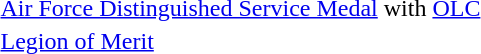<table>
<tr>
<td></td>
<td><a href='#'>Air Force Distinguished Service Medal</a> with <a href='#'>OLC</a></td>
</tr>
<tr>
<td></td>
<td><a href='#'>Legion of Merit</a></td>
</tr>
<tr>
</tr>
</table>
